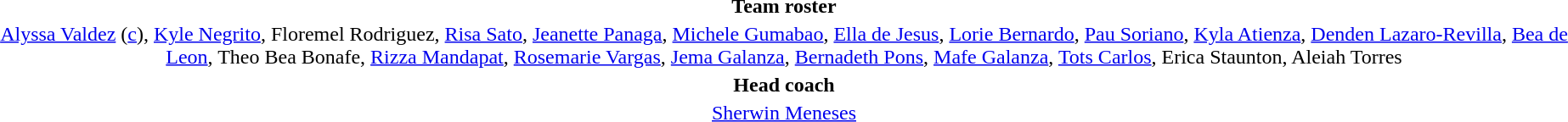<table style="text-align:center; margin-top:2em; margin-left:auto; margin-right:auto">
<tr>
<td><strong>Team roster</strong></td>
</tr>
<tr>
<td><a href='#'>Alyssa Valdez</a> (<a href='#'>c</a>), <a href='#'>Kyle Negrito</a>, Floremel Rodriguez, <a href='#'>Risa Sato</a>, <a href='#'>Jeanette Panaga</a>, <a href='#'>Michele Gumabao</a>, <a href='#'>Ella de Jesus</a>, <a href='#'>Lorie Bernardo</a>, <a href='#'>Pau Soriano</a>, <a href='#'>Kyla Atienza</a>, <a href='#'>Denden Lazaro-Revilla</a>, <a href='#'>Bea de Leon</a>, Theo Bea Bonafe, <a href='#'>Rizza Mandapat</a>, <a href='#'>Rosemarie Vargas</a>, <a href='#'>Jema Galanza</a>, <a href='#'>Bernadeth Pons</a>, <a href='#'>Mafe Galanza</a>, <a href='#'>Tots Carlos</a>, Erica Staunton, Aleiah Torres</td>
</tr>
<tr>
<td><strong>Head coach</strong></td>
</tr>
<tr>
<td><a href='#'>Sherwin Meneses</a></td>
</tr>
</table>
